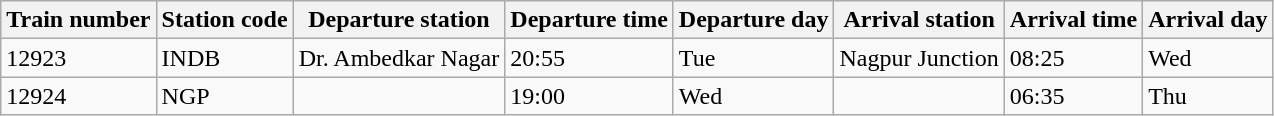<table class="wikitable">
<tr>
<th>Train number</th>
<th>Station code</th>
<th>Departure station</th>
<th>Departure time</th>
<th>Departure day</th>
<th>Arrival station</th>
<th>Arrival time</th>
<th>Arrival day</th>
</tr>
<tr>
<td>12923</td>
<td>INDB</td>
<td>Dr. Ambedkar Nagar</td>
<td>20:55</td>
<td>Tue</td>
<td>Nagpur Junction</td>
<td>08:25</td>
<td>Wed</td>
</tr>
<tr>
<td>12924</td>
<td>NGP</td>
<td></td>
<td>19:00</td>
<td>Wed</td>
<td></td>
<td>06:35</td>
<td>Thu</td>
</tr>
</table>
